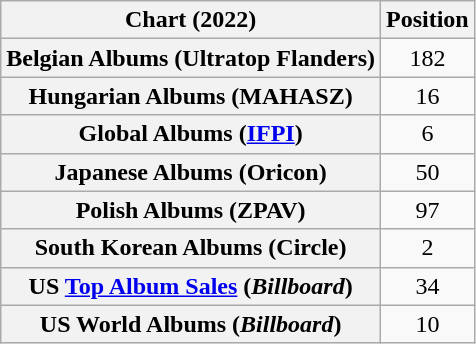<table class="wikitable sortable plainrowheaders" style="text-align:center">
<tr>
<th scope="col">Chart (2022)</th>
<th scope="col">Position</th>
</tr>
<tr>
<th scope="row">Belgian Albums (Ultratop Flanders)</th>
<td>182</td>
</tr>
<tr>
<th scope="row">Hungarian Albums (MAHASZ)</th>
<td>16</td>
</tr>
<tr>
<th scope="row">Global Albums (<a href='#'>IFPI</a>)</th>
<td>6</td>
</tr>
<tr>
<th scope="row">Japanese Albums (Oricon)</th>
<td>50</td>
</tr>
<tr>
<th scope="row">Polish Albums (ZPAV)</th>
<td>97</td>
</tr>
<tr>
<th scope="row">South Korean Albums (Circle)</th>
<td>2</td>
</tr>
<tr>
<th scope="row">US <a href='#'>Top Album Sales</a> (<em>Billboard</em>)</th>
<td>34</td>
</tr>
<tr>
<th scope="row">US World Albums (<em>Billboard</em>)</th>
<td>10</td>
</tr>
</table>
